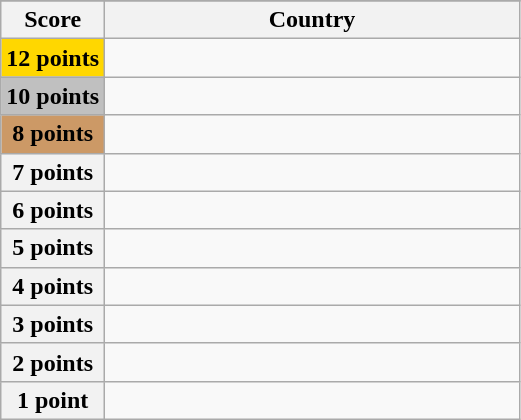<table class="wikitable">
<tr>
</tr>
<tr>
<th scope="col" width="20%">Score</th>
<th scope="col">Country</th>
</tr>
<tr>
<th scope="row" style="background:gold">12 points</th>
<td></td>
</tr>
<tr>
<th scope="row" style="background:silver">10 points</th>
<td></td>
</tr>
<tr>
<th scope="row" style="background:#CC9966">8 points</th>
<td></td>
</tr>
<tr>
<th scope="row">7 points</th>
<td></td>
</tr>
<tr>
<th scope="row">6 points</th>
<td></td>
</tr>
<tr>
<th scope="row">5 points</th>
<td></td>
</tr>
<tr>
<th scope="row">4 points</th>
<td></td>
</tr>
<tr>
<th scope="row">3 points</th>
<td></td>
</tr>
<tr>
<th scope="row">2 points</th>
<td></td>
</tr>
<tr>
<th scope="row">1 point</th>
<td></td>
</tr>
</table>
